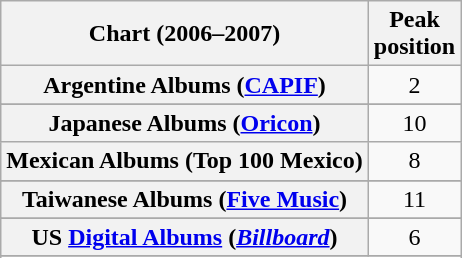<table class="wikitable sortable plainrowheaders" style="text-align:center">
<tr>
<th scope="col">Chart (2006–2007)</th>
<th scope="col">Peak<br>position</th>
</tr>
<tr>
<th scope="row">Argentine Albums (<a href='#'>CAPIF</a>)</th>
<td style="text-align:center;">2</td>
</tr>
<tr>
</tr>
<tr>
</tr>
<tr>
</tr>
<tr>
</tr>
<tr>
</tr>
<tr>
</tr>
<tr>
</tr>
<tr>
</tr>
<tr>
</tr>
<tr>
</tr>
<tr>
</tr>
<tr>
</tr>
<tr>
<th scope="row">Japanese Albums (<a href='#'>Oricon</a>)</th>
<td>10</td>
</tr>
<tr>
<th scope="row">Mexican Albums (Top 100 Mexico)</th>
<td>8</td>
</tr>
<tr>
</tr>
<tr>
</tr>
<tr>
</tr>
<tr>
</tr>
<tr>
</tr>
<tr>
<th scope="row">Taiwanese Albums (<a href='#'>Five Music</a>)</th>
<td>11</td>
</tr>
<tr>
</tr>
<tr>
</tr>
<tr>
</tr>
<tr>
<th scope="row">US <a href='#'>Digital Albums</a> (<em><a href='#'>Billboard</a></em>)</th>
<td>6</td>
</tr>
<tr>
</tr>
<tr>
</tr>
</table>
